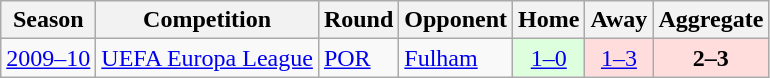<table class="wikitable">
<tr>
<th>Season</th>
<th>Competition</th>
<th>Round</th>
<th>Opponent</th>
<th>Home</th>
<th>Away</th>
<th>Aggregate</th>
</tr>
<tr>
<td><a href='#'>2009–10</a></td>
<td><a href='#'>UEFA Europa League</a></td>
<td><a href='#'>POR</a></td>
<td> <a href='#'>Fulham</a></td>
<td bgcolor="#ddffdd" style="text-align:center;"><a href='#'>1–0</a></td>
<td bgcolor="#ffdddd" style="text-align:center;"><a href='#'>1–3</a></td>
<td bgcolor="#ffdddd" style="text-align:center;"><strong>2–3</strong></td>
</tr>
</table>
